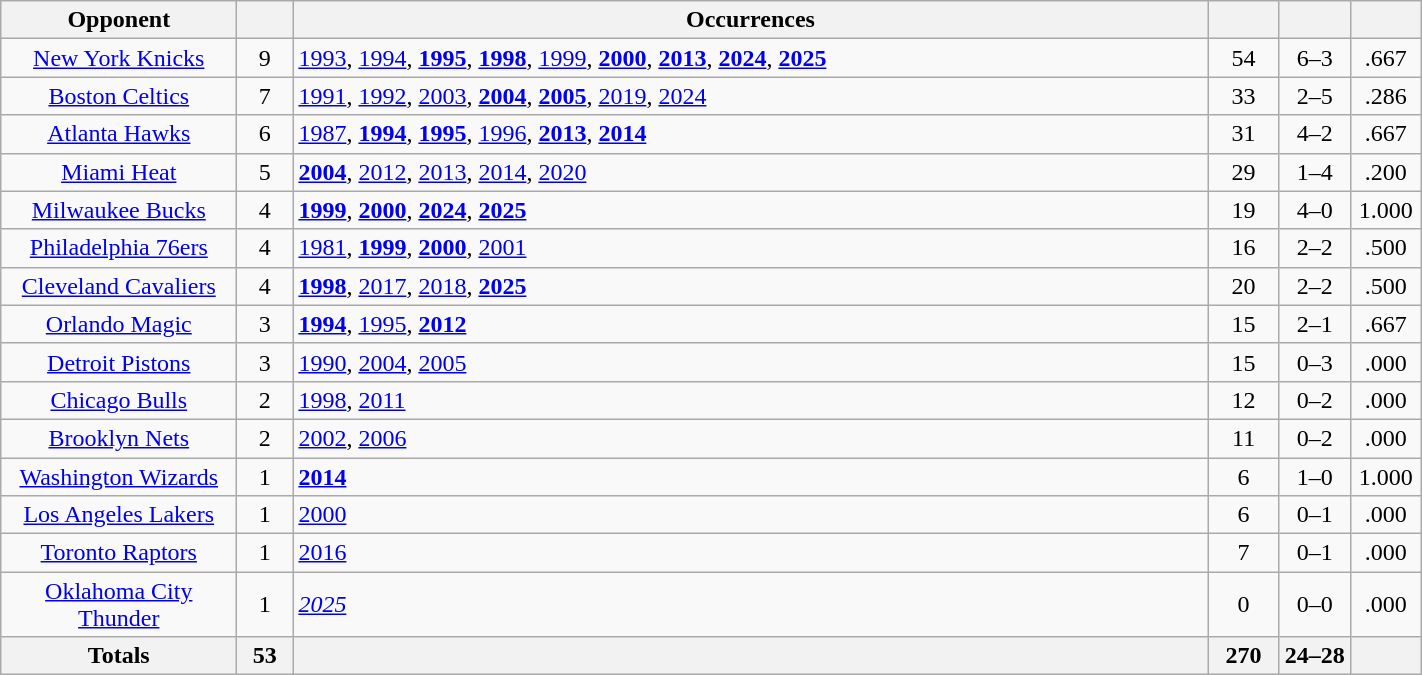<table class="wikitable sortable" style="text-align: center; width: 75%;">
<tr>
<th width="150">Opponent</th>
<th width="30"></th>
<th>Occurrences</th>
<th width="40"></th>
<th width="40"></th>
<th width="40"></th>
</tr>
<tr>
<td><a href='#'>New York Knicks</a></td>
<td>9</td>
<td align=left><a href='#'>1993</a>, <a href='#'>1994</a>, <strong><a href='#'>1995</a></strong>, <strong><a href='#'>1998</a></strong>, <a href='#'>1999</a>, <strong><a href='#'>2000</a></strong>, <strong><a href='#'>2013</a></strong>, <strong><a href='#'>2024</a></strong>, <strong><a href='#'>2025</a></strong></td>
<td>54</td>
<td>6–3</td>
<td>.667</td>
</tr>
<tr>
<td><a href='#'>Boston Celtics</a></td>
<td>7</td>
<td align=left><a href='#'>1991</a>, <a href='#'>1992</a>, <a href='#'>2003</a>, <strong><a href='#'>2004</a></strong>, <strong><a href='#'>2005</a></strong>, <a href='#'>2019</a>, <a href='#'>2024</a></td>
<td>33</td>
<td>2–5</td>
<td>.286</td>
</tr>
<tr>
<td><a href='#'>Atlanta Hawks</a></td>
<td>6</td>
<td align=left><a href='#'>1987</a>, <strong><a href='#'>1994</a></strong>, <strong><a href='#'>1995</a></strong>, <a href='#'>1996</a>, <strong><a href='#'>2013</a></strong>, <strong><a href='#'>2014</a></strong></td>
<td>31</td>
<td>4–2</td>
<td>.667</td>
</tr>
<tr>
<td><a href='#'>Miami Heat</a></td>
<td>5</td>
<td align=left><strong><a href='#'>2004</a></strong>, <a href='#'>2012</a>, <a href='#'>2013</a>, <a href='#'>2014</a>, <a href='#'>2020</a></td>
<td>29</td>
<td>1–4</td>
<td>.200</td>
</tr>
<tr>
<td><a href='#'>Milwaukee Bucks</a></td>
<td>4</td>
<td align=left><strong><a href='#'>1999</a></strong>, <strong><a href='#'>2000</a></strong>, <strong><a href='#'>2024</a></strong>, <strong><a href='#'>2025</a></strong></td>
<td>19</td>
<td>4–0</td>
<td>1.000</td>
</tr>
<tr>
<td><a href='#'>Philadelphia 76ers</a></td>
<td>4</td>
<td align=left><a href='#'>1981</a>, <strong><a href='#'>1999</a></strong>, <strong><a href='#'>2000</a></strong>, <a href='#'>2001</a></td>
<td>16</td>
<td>2–2</td>
<td>.500</td>
</tr>
<tr>
<td><a href='#'>Cleveland Cavaliers</a></td>
<td>4</td>
<td align=left><strong><a href='#'>1998</a></strong>, <a href='#'>2017</a>, <a href='#'>2018</a>, <strong><a href='#'>2025</a></strong></td>
<td>20</td>
<td>2–2</td>
<td>.500</td>
</tr>
<tr>
<td><a href='#'>Orlando Magic</a></td>
<td>3</td>
<td align=left><strong><a href='#'>1994</a></strong>, <a href='#'>1995</a>, <strong><a href='#'>2012</a></strong></td>
<td>15</td>
<td>2–1</td>
<td>.667</td>
</tr>
<tr>
<td><a href='#'>Detroit Pistons</a></td>
<td>3</td>
<td align=left><a href='#'>1990</a>, <a href='#'>2004</a>, <a href='#'>2005</a></td>
<td>15</td>
<td>0–3</td>
<td>.000</td>
</tr>
<tr>
<td><a href='#'>Chicago Bulls</a></td>
<td>2</td>
<td align=left><a href='#'>1998</a>, <a href='#'>2011</a></td>
<td>12</td>
<td>0–2</td>
<td>.000</td>
</tr>
<tr>
<td><a href='#'>Brooklyn Nets</a></td>
<td>2</td>
<td align=left><a href='#'>2002</a>, <a href='#'>2006</a></td>
<td>11</td>
<td>0–2</td>
<td>.000</td>
</tr>
<tr>
<td><a href='#'>Washington Wizards</a></td>
<td>1</td>
<td align=left><strong><a href='#'>2014</a></strong></td>
<td>6</td>
<td>1–0</td>
<td>1.000</td>
</tr>
<tr>
<td><a href='#'>Los Angeles Lakers</a></td>
<td>1</td>
<td align=left><a href='#'>2000</a></td>
<td>6</td>
<td>0–1</td>
<td>.000</td>
</tr>
<tr>
<td><a href='#'>Toronto Raptors</a></td>
<td>1</td>
<td align=left><a href='#'>2016</a></td>
<td>7</td>
<td>0–1</td>
<td>.000</td>
</tr>
<tr>
<td><a href='#'>Oklahoma City Thunder</a></td>
<td>1</td>
<td align=left><em><a href='#'>2025</a></em></td>
<td>0</td>
<td>0–0</td>
<td>.000</td>
</tr>
<tr>
<th width="150">Totals</th>
<th width="30">53</th>
<th></th>
<th width="40">270</th>
<th width="40">24–28</th>
<th width="40"></th>
</tr>
</table>
